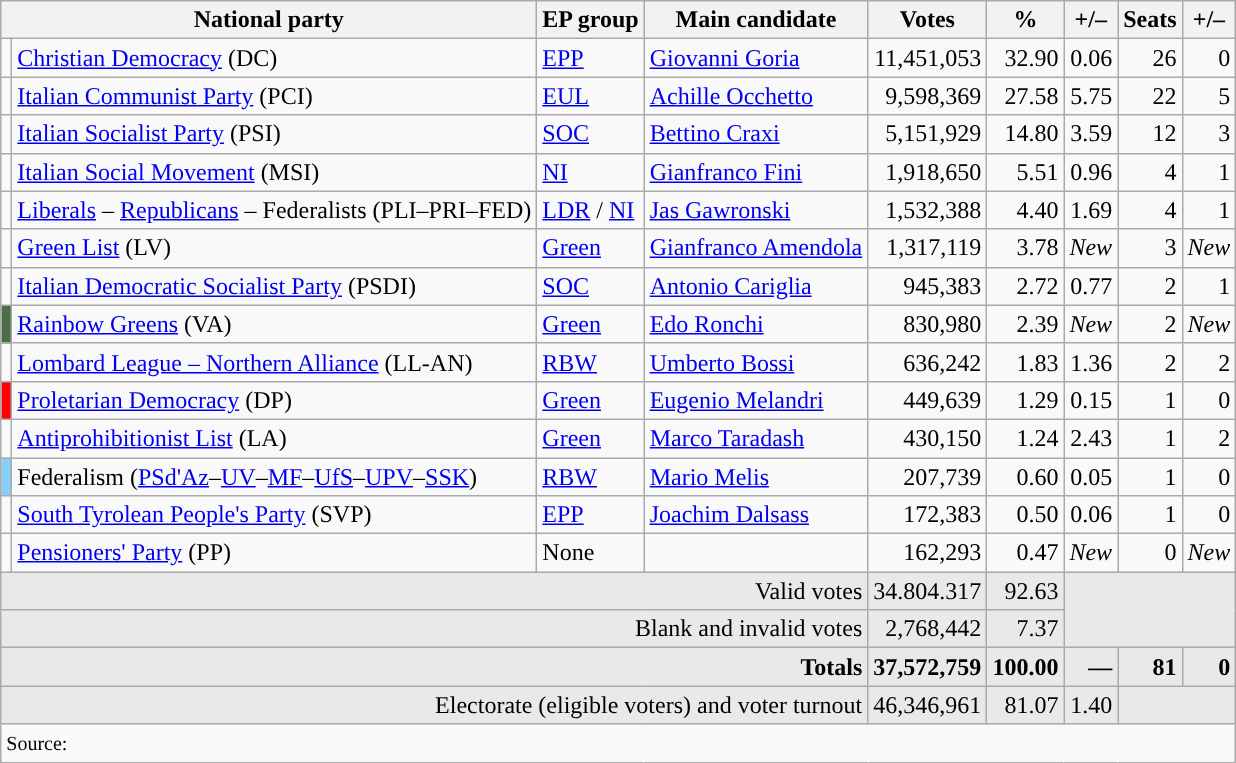<table class=wikitable style=text-align:right>
<tr>
<th text-align:left;" colspan="2">National party</th>
<th>EP group</th>
<th>Main candidate</th>
<th>Votes</th>
<th>%</th>
<th>+/–</th>
<th>Seats</th>
<th>+/–</th>
</tr>
<tr>
<td style="background-color:"></td>
<td align=left><a href='#'>Christian Democracy</a> (DC)</td>
<td align=left><a href='#'>EPP</a></td>
<td align="left"><a href='#'>Giovanni Goria</a></td>
<td align="right">11,451,053</td>
<td align="right">32.90</td>
<td align="right">0.06 </td>
<td align="right">26</td>
<td align="right">0 </td>
</tr>
<tr>
<td style="background-color:"></td>
<td align=left><a href='#'>Italian Communist Party</a> (PCI)</td>
<td align=left><a href='#'>EUL</a></td>
<td align="left"><a href='#'>Achille Occhetto</a></td>
<td align="right">9,598,369</td>
<td align="right">27.58</td>
<td align="right">5.75 </td>
<td align="right">22</td>
<td align="right">5 </td>
</tr>
<tr>
<td style="background-color:"></td>
<td align=left><a href='#'>Italian Socialist Party</a> (PSI)</td>
<td align=left><a href='#'>SOC</a></td>
<td align="left"><a href='#'>Bettino Craxi</a></td>
<td align="right">5,151,929</td>
<td align="right">14.80</td>
<td align="right">3.59 </td>
<td align="right">12</td>
<td align="right">3 </td>
</tr>
<tr>
<td style="background-color:"></td>
<td align=left><a href='#'>Italian Social Movement</a> (MSI)</td>
<td align=left><a href='#'>NI</a></td>
<td align="left"><a href='#'>Gianfranco Fini</a></td>
<td align="right">1,918,650</td>
<td align="right">5.51</td>
<td align="right">0.96 </td>
<td align="right">4</td>
<td align="right">1 </td>
</tr>
<tr>
<td style="background-color: "></td>
<td align=left><a href='#'>Liberals</a> – <a href='#'>Republicans</a> – Federalists (PLI–PRI–FED)</td>
<td align=left><a href='#'>LDR</a> / <a href='#'>NI</a></td>
<td align="left"><a href='#'>Jas Gawronski</a></td>
<td align="right">1,532,388</td>
<td align="right">4.40</td>
<td align="right">1.69 </td>
<td align="right">4</td>
<td align="right">1 </td>
</tr>
<tr>
<td style="background-color: "></td>
<td align=left><a href='#'>Green List</a> (LV)</td>
<td align=left><a href='#'>Green</a></td>
<td align="left"><a href='#'>Gianfranco Amendola</a></td>
<td align="right">1,317,119</td>
<td align="right">3.78</td>
<td align="right"><em>New</em></td>
<td align="right">3</td>
<td align="right"><em>New</em></td>
</tr>
<tr>
<td style="background-color: "></td>
<td align=left><a href='#'>Italian Democratic Socialist Party</a> (PSDI)</td>
<td align=left><a href='#'>SOC</a></td>
<td align="left"><a href='#'>Antonio Cariglia</a></td>
<td align="right">945,383</td>
<td align="right">2.72</td>
<td align="right">0.77 </td>
<td align="right">2</td>
<td align="right">1 </td>
</tr>
<tr>
<td style="background-color: #4B6F44"></td>
<td align=left><a href='#'>Rainbow Greens</a> (VA)</td>
<td align=left><a href='#'>Green</a></td>
<td align="left"><a href='#'>Edo Ronchi</a></td>
<td align="right">830,980</td>
<td align="right">2.39</td>
<td align="right"><em>New</em></td>
<td align="right">2</td>
<td align="right"><em>New</em></td>
</tr>
<tr>
<td style="background-color: "></td>
<td align=left><a href='#'>Lombard League – Northern Alliance</a> (LL-AN)</td>
<td align=left><a href='#'>RBW</a></td>
<td align="left"><a href='#'>Umberto Bossi</a></td>
<td align="right">636,242</td>
<td align="right">1.83</td>
<td align="right">1.36 </td>
<td align="right">2</td>
<td align="right">2 </td>
</tr>
<tr>
<td style="background-color: red"></td>
<td align=left><a href='#'>Proletarian Democracy</a> (DP)</td>
<td align=left><a href='#'>Green</a></td>
<td align="left"><a href='#'>Eugenio Melandri</a></td>
<td align="right">449,639</td>
<td align="right">1.29</td>
<td align="right">0.15 </td>
<td align="right">1</td>
<td align="right">0 </td>
</tr>
<tr>
<td style="background-color: "></td>
<td align=left><a href='#'>Antiprohibitionist List</a> (LA)</td>
<td align=left><a href='#'>Green</a></td>
<td align="left"><a href='#'>Marco Taradash</a></td>
<td align="right">430,150</td>
<td align="right">1.24</td>
<td align="right">2.43 </td>
<td align="right">1</td>
<td align="right">2 </td>
</tr>
<tr>
<td style="background-color: lightskyblue"></td>
<td align=left>Federalism (<a href='#'>PSd'Az</a>–<a href='#'>UV</a>–<a href='#'>MF</a>–<a href='#'>UfS</a>–<a href='#'>UPV</a>–<a href='#'>SSK</a>)</td>
<td align=left><a href='#'>RBW</a></td>
<td align="left"><a href='#'>Mario Melis</a></td>
<td align="right">207,739</td>
<td align="right">0.60</td>
<td align="right">0.05 </td>
<td align="right">1</td>
<td align="right">0 </td>
</tr>
<tr>
<td style="background-color: "></td>
<td align=left><a href='#'>South Tyrolean People's Party</a> (SVP)</td>
<td align=left><a href='#'>EPP</a></td>
<td align="left"><a href='#'>Joachim Dalsass</a></td>
<td align="right">172,383</td>
<td align="right">0.50</td>
<td align="right">0.06 </td>
<td align="right">1</td>
<td align="right">0 </td>
</tr>
<tr>
<td style="background-color: "></td>
<td align=left><a href='#'>Pensioners' Party</a> (PP)</td>
<td align=left>None</td>
<td align="left"></td>
<td align="right">162,293</td>
<td align="right">0.47</td>
<td align="right"><em>New</em></td>
<td align="right">0</td>
<td align="right"><em>New</em></td>
</tr>
<tr style="background-color:#E9E9E9">
<td style="text-align:right;" colspan="4">Valid votes</td>
<td>34.804.317</td>
<td>92.63</td>
<td colspan="4" rowspan="2"></td>
</tr>
<tr style="background-color:#E9E9E9">
<td style="text-align:right;" colspan="4">Blank and invalid votes</td>
<td>2,768,442</td>
<td>7.37</td>
</tr>
<tr style="background-color:#E9E9E9">
<td style="text-align:right;" colspan="4"><strong>Totals</strong></td>
<td><strong>37,572,759</strong></td>
<td><strong>100.00</strong></td>
<td><strong>—</strong></td>
<td><strong>81</strong></td>
<td><strong>0 </strong></td>
</tr>
<tr style="background-color:#E9E9E9">
<td colspan="4">Electorate (eligible voters) and voter turnout</td>
<td>46,346,961</td>
<td>81.07</td>
<td>1.40 </td>
<td colspan="2"></td>
</tr>
<tr>
<td align=left colspan=9><small>Source: </small></td>
</tr>
</table>
